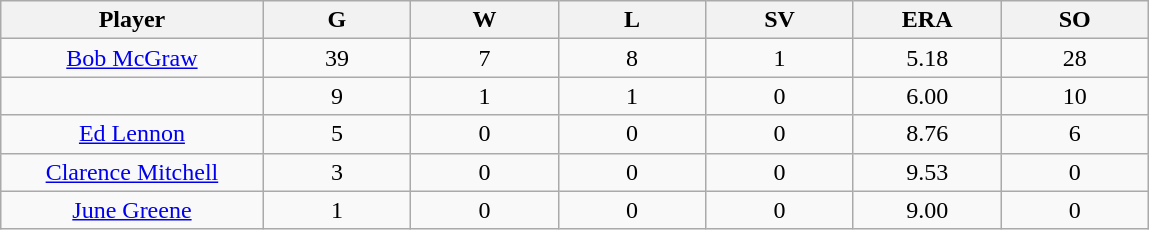<table class="wikitable sortable">
<tr>
<th bgcolor="#DDDDFF" width="16%">Player</th>
<th bgcolor="#DDDDFF" width="9%">G</th>
<th bgcolor="#DDDDFF" width="9%">W</th>
<th bgcolor="#DDDDFF" width="9%">L</th>
<th bgcolor="#DDDDFF" width="9%">SV</th>
<th bgcolor="#DDDDFF" width="9%">ERA</th>
<th bgcolor="#DDDDFF" width="9%">SO</th>
</tr>
<tr align="center">
<td><a href='#'>Bob McGraw</a></td>
<td>39</td>
<td>7</td>
<td>8</td>
<td>1</td>
<td>5.18</td>
<td>28</td>
</tr>
<tr align="center">
<td></td>
<td>9</td>
<td>1</td>
<td>1</td>
<td>0</td>
<td>6.00</td>
<td>10</td>
</tr>
<tr align="center">
<td><a href='#'>Ed Lennon</a></td>
<td>5</td>
<td>0</td>
<td>0</td>
<td>0</td>
<td>8.76</td>
<td>6</td>
</tr>
<tr align="center">
<td><a href='#'>Clarence Mitchell</a></td>
<td>3</td>
<td>0</td>
<td>0</td>
<td>0</td>
<td>9.53</td>
<td>0</td>
</tr>
<tr align="center">
<td><a href='#'>June Greene</a></td>
<td>1</td>
<td>0</td>
<td>0</td>
<td>0</td>
<td>9.00</td>
<td>0</td>
</tr>
</table>
